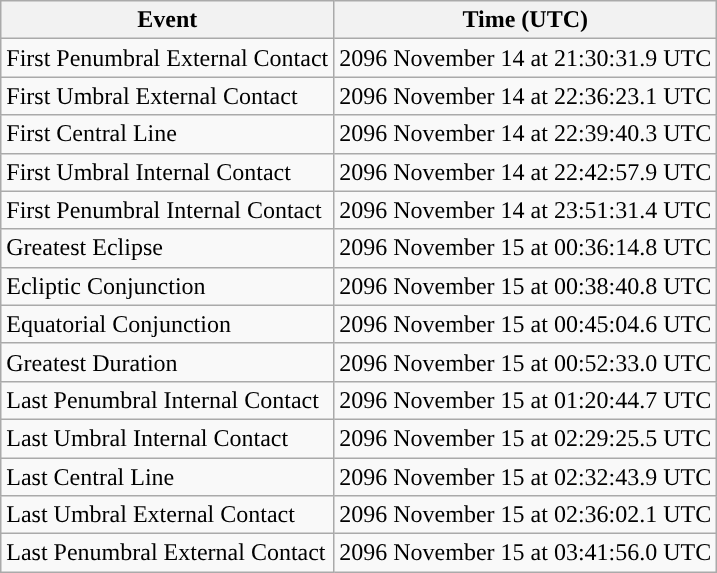<table class="wikitable">
<tr>
<th>Event</th>
<th>Time (UTC)</th>
</tr>
<tr>
<td>First Penumbral External Contact</td>
<td>2096 November 14 at 21:30:31.9 UTC</td>
</tr>
<tr>
<td>First Umbral External Contact</td>
<td>2096 November 14 at 22:36:23.1 UTC</td>
</tr>
<tr>
<td>First Central Line</td>
<td>2096 November 14 at 22:39:40.3 UTC</td>
</tr>
<tr>
<td>First Umbral Internal Contact</td>
<td>2096 November 14 at 22:42:57.9 UTC</td>
</tr>
<tr>
<td>First Penumbral Internal Contact</td>
<td>2096 November 14 at 23:51:31.4 UTC</td>
</tr>
<tr>
<td>Greatest Eclipse</td>
<td>2096 November 15 at 00:36:14.8 UTC</td>
</tr>
<tr>
<td>Ecliptic Conjunction</td>
<td>2096 November 15 at 00:38:40.8 UTC</td>
</tr>
<tr>
<td>Equatorial Conjunction</td>
<td>2096 November 15 at 00:45:04.6 UTC</td>
</tr>
<tr>
<td>Greatest Duration</td>
<td>2096 November 15 at 00:52:33.0 UTC</td>
</tr>
<tr>
<td>Last Penumbral Internal Contact</td>
<td>2096 November 15 at 01:20:44.7 UTC</td>
</tr>
<tr>
<td>Last Umbral Internal Contact</td>
<td>2096 November 15 at 02:29:25.5 UTC</td>
</tr>
<tr>
<td>Last Central Line</td>
<td>2096 November 15 at 02:32:43.9 UTC</td>
</tr>
<tr>
<td>Last Umbral External Contact</td>
<td>2096 November 15 at 02:36:02.1 UTC</td>
</tr>
<tr>
<td>Last Penumbral External Contact</td>
<td>2096 November 15 at 03:41:56.0 UTC</td>
</tr>
</table>
